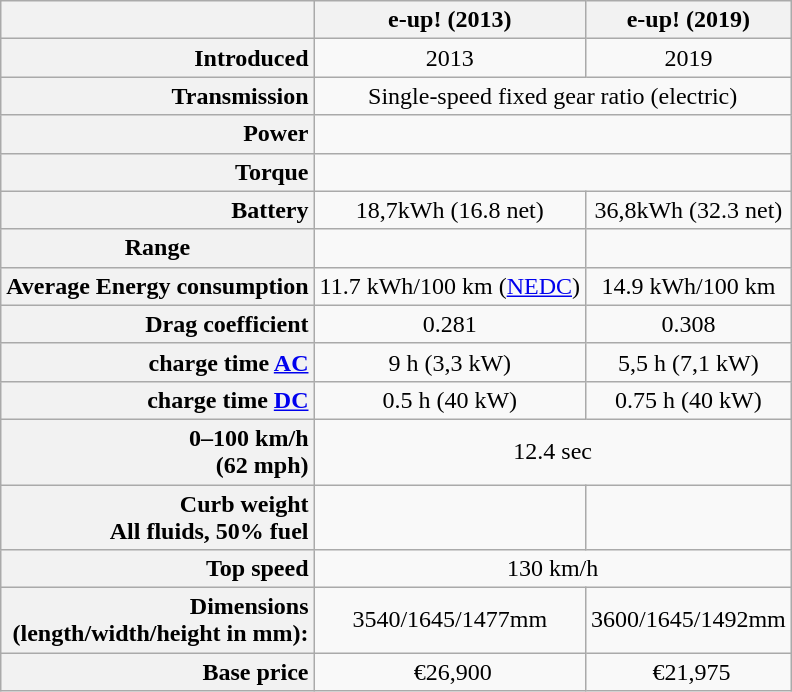<table class="wikitable">
<tr>
<th></th>
<th>e-up! (2013)</th>
<th>e-up! (2019)</th>
</tr>
<tr>
<th style="text-align:Right;">Introduced</th>
<td style="text-align:center;">2013</td>
<td style="text-align:center;">2019</td>
</tr>
<tr>
<th style="text-align:Right;">Transmission</th>
<td colspan="5" style="text-align:center;">Single-speed fixed gear ratio (electric)</td>
</tr>
<tr>
<th style="text-align:Right;">Power</th>
<td colspan="2" style="text-align:center;"></td>
</tr>
<tr>
<th style="text-align:Right;">Torque</th>
<td colspan="2" style="text-align:center;"></td>
</tr>
<tr>
<th style="text-align:Right;">Battery</th>
<td style="text-align:center;">18,7kWh (16.8 net)</td>
<td style="text-align:center;">36,8kWh (32.3 net)</td>
</tr>
<tr>
<th>Range</th>
<td style="text-align:center;"></td>
<td style="text-align:center;"></td>
</tr>
<tr>
<th style="text-align:Right;">Average Energy consumption</th>
<td style="text-align:center;">11.7 kWh/100 km (<a href='#'>NEDC</a>)</td>
<td style="text-align:center;">14.9 kWh/100 km</td>
</tr>
<tr>
<th style="text-align:Right;">Drag coefficient </th>
<td style="text-align:center;">0.281</td>
<td style="text-align:center;">0.308</td>
</tr>
<tr>
<th style="text-align:Right;">charge time <a href='#'>AC</a></th>
<td style="text-align:center;">9 h (3,3 kW)</td>
<td style="text-align:center;">5,5 h (7,1 kW)</td>
</tr>
<tr>
<th style="text-align:Right;">charge time <a href='#'>DC</a></th>
<td style="text-align:center;">0.5 h (40 kW)</td>
<td style="text-align:center;">0.75 h (40 kW)</td>
</tr>
<tr>
<th style="text-align:Right;">0–100 km/h<br>(62 mph)</th>
<td colspan="2" style="text-align:center;">12.4 sec</td>
</tr>
<tr>
<th style="text-align:Right;">Curb weight<br>All fluids, 50% fuel</th>
<td style="text-align:center;"></td>
<td style="text-align:center;"></td>
</tr>
<tr>
<th style="text-align:Right;">Top speed</th>
<td colspan="2" style="text-align:center;">130 km/h</td>
</tr>
<tr>
<th style="text-align:Right;">Dimensions<br> (length/width/height in mm):</th>
<td style="text-align:center;">3540/1645/1477mm</td>
<td style="text-align:center;">3600/1645/1492mm</td>
</tr>
<tr>
<th style="text-align:Right;">Base price</th>
<td style="text-align:center;"> €26,900</td>
<td style="text-align:center;"> €21,975</td>
</tr>
</table>
